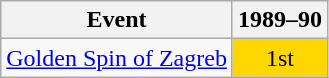<table class="wikitable" style="text-align:center">
<tr>
<th>Event</th>
<th>1989–90</th>
</tr>
<tr>
<td align=left><a href='#'>Golden Spin of Zagreb</a></td>
<td bgcolor=gold>1st</td>
</tr>
</table>
